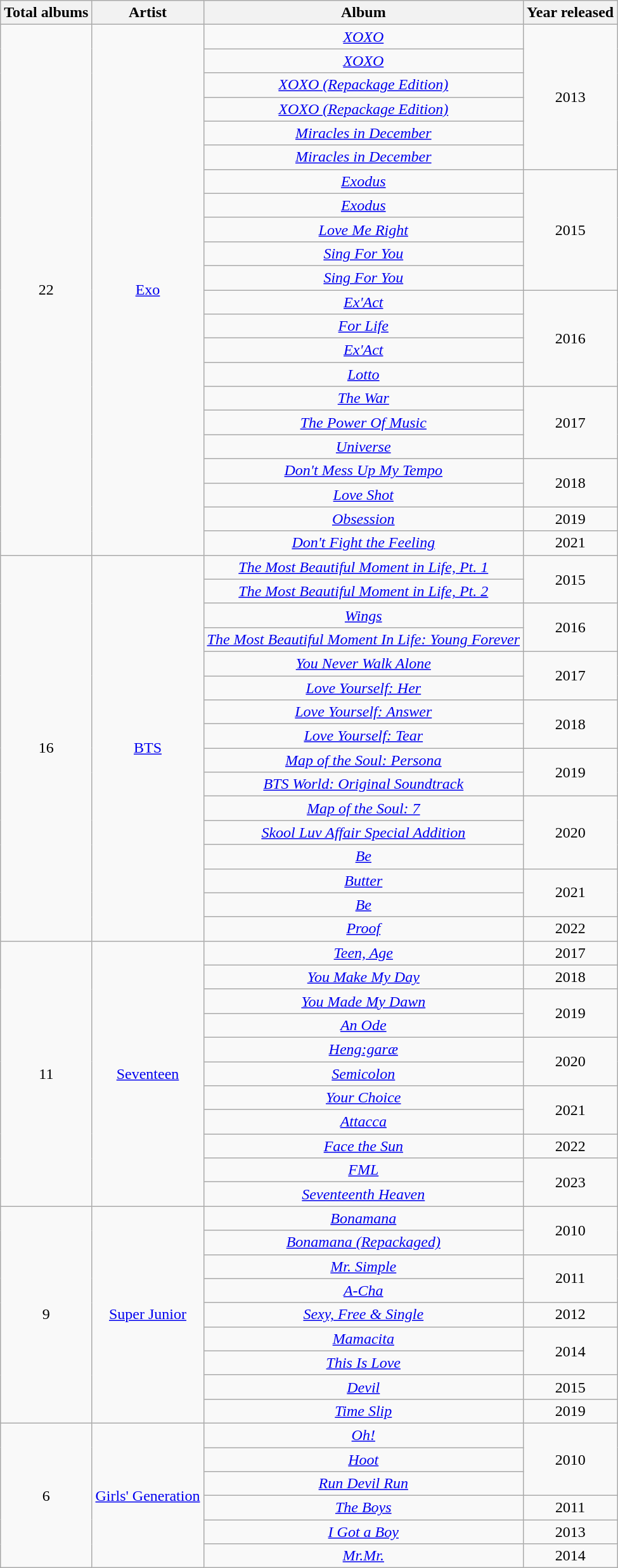<table class="wikitable" style="text-align: center;">
<tr>
<th>Total albums</th>
<th>Artist</th>
<th>Album</th>
<th>Year released</th>
</tr>
<tr>
<td rowspan='22'>22</td>
<td rowspan='22'><a href='#'>Exo</a></td>
<td><em><a href='#'>XOXO</a> </em></td>
<td rowspan='6'>2013</td>
</tr>
<tr>
<td><em><a href='#'>XOXO</a> </em></td>
</tr>
<tr>
<td><em><a href='#'>XOXO (Repackage Edition)</a> </em></td>
</tr>
<tr>
<td><em><a href='#'>XOXO (Repackage Edition)</a> </em></td>
</tr>
<tr>
<td><em><a href='#'>Miracles in December</a> </em></td>
</tr>
<tr>
<td><em><a href='#'>Miracles in December</a> </em></td>
</tr>
<tr>
<td><em><a href='#'>Exodus</a> </em></td>
<td rowspan='5'>2015</td>
</tr>
<tr>
<td><em><a href='#'>Exodus</a> </em></td>
</tr>
<tr>
<td><em><a href='#'>Love Me Right</a> </em></td>
</tr>
<tr>
<td><em><a href='#'>Sing For You</a> </em></td>
</tr>
<tr>
<td><em><a href='#'>Sing For You</a> </em></td>
</tr>
<tr>
<td><em><a href='#'>Ex'Act</a> </em></td>
<td rowspan='4'>2016</td>
</tr>
<tr>
<td><em><a href='#'>For Life</a></em></td>
</tr>
<tr>
<td><em><a href='#'>Ex'Act</a> </em></td>
</tr>
<tr>
<td><em><a href='#'>Lotto</a> </em></td>
</tr>
<tr>
<td><em><a href='#'>The War</a> </em></td>
<td rowspan='3'>2017</td>
</tr>
<tr>
<td><em><a href='#'>The Power Of Music</a> </em></td>
</tr>
<tr>
<td><em> <a href='#'>Universe</a></em></td>
</tr>
<tr>
<td><em><a href='#'>Don't Mess Up My Tempo</a></em></td>
<td rowspan='2'>2018</td>
</tr>
<tr>
<td><em><a href='#'>Love Shot</a></em></td>
</tr>
<tr>
<td><em><a href='#'>Obsession</a></em></td>
<td>2019</td>
</tr>
<tr>
<td><em><a href='#'>Don't Fight the Feeling</a></em></td>
<td>2021</td>
</tr>
<tr>
<td rowspan='16'>16</td>
<td rowspan='16'><a href='#'>BTS</a></td>
<td><em><a href='#'>The Most Beautiful Moment in Life, Pt. 1</a></em></td>
<td rowspan='2'>2015</td>
</tr>
<tr>
<td><em><a href='#'>The Most Beautiful Moment in Life, Pt. 2</a></em></td>
</tr>
<tr>
<td><em><a href='#'>Wings</a></em></td>
<td rowspan='2'>2016</td>
</tr>
<tr>
<td><em><a href='#'>The Most Beautiful Moment In Life: Young Forever</a></em></td>
</tr>
<tr>
<td><em><a href='#'>You Never Walk Alone</a></em></td>
<td rowspan='2'>2017</td>
</tr>
<tr>
<td><em><a href='#'>Love Yourself: Her</a></em></td>
</tr>
<tr>
<td><em><a href='#'>Love Yourself: Answer</a></em></td>
<td rowspan='2'>2018</td>
</tr>
<tr>
<td><em><a href='#'>Love Yourself: Tear</a></em></td>
</tr>
<tr>
<td><em><a href='#'>Map of the Soul: Persona</a></em></td>
<td rowspan='2'>2019</td>
</tr>
<tr>
<td><em><a href='#'>BTS World: Original Soundtrack</a></em></td>
</tr>
<tr>
<td><em><a href='#'>Map of the Soul: 7</a></em></td>
<td rowspan='3'>2020</td>
</tr>
<tr>
<td><em><a href='#'>Skool Luv Affair Special Addition</a></em></td>
</tr>
<tr>
<td><em><a href='#'>Be</a></em></td>
</tr>
<tr>
<td><em><a href='#'>Butter</a></em></td>
<td rowspan='2'>2021</td>
</tr>
<tr>
<td><em><a href='#'>Be</a></em></td>
</tr>
<tr>
<td><em><a href='#'>Proof</a></em></td>
<td>2022</td>
</tr>
<tr>
<td rowspan='11'>11</td>
<td rowspan='11'><a href='#'>Seventeen</a></td>
<td><em><a href='#'>Teen, Age</a></em></td>
<td>2017</td>
</tr>
<tr>
<td><em><a href='#'>You Make My Day</a></em></td>
<td>2018</td>
</tr>
<tr>
<td><em><a href='#'>You Made My Dawn</a></em></td>
<td rowspan='2'>2019</td>
</tr>
<tr>
<td><em><a href='#'>An Ode</a></em></td>
</tr>
<tr>
<td><em><a href='#'>Heng:garæ</a></em></td>
<td rowspan='2'>2020</td>
</tr>
<tr>
<td><em><a href='#'>Semicolon</a></em></td>
</tr>
<tr>
<td><em><a href='#'>Your Choice</a></em></td>
<td rowspan='2'>2021</td>
</tr>
<tr>
<td><em><a href='#'>Attacca</a></em></td>
</tr>
<tr>
<td><em><a href='#'>Face the Sun</a></em></td>
<td>2022</td>
</tr>
<tr>
<td><em><a href='#'>FML</a></em></td>
<td rowspan='2'>2023</td>
</tr>
<tr>
<td><em><a href='#'>Seventeenth Heaven</a></em></td>
</tr>
<tr>
<td rowspan='9'>9</td>
<td rowspan='9'><a href='#'>Super Junior</a></td>
<td><em><a href='#'>Bonamana</a></em></td>
<td rowspan='2'>2010</td>
</tr>
<tr>
<td><em><a href='#'>Bonamana (Repackaged)</a></em></td>
</tr>
<tr>
<td><em><a href='#'>Mr. Simple</a></em></td>
<td rowspan='2'>2011</td>
</tr>
<tr>
<td><em><a href='#'>A-Cha</a></em></td>
</tr>
<tr>
<td><em><a href='#'>Sexy, Free & Single</a></em></td>
<td>2012</td>
</tr>
<tr>
<td><em><a href='#'>Mamacita</a></em></td>
<td rowspan='2'>2014</td>
</tr>
<tr>
<td><em><a href='#'>This Is Love</a></em></td>
</tr>
<tr>
<td><em><a href='#'>Devil</a></em></td>
<td>2015</td>
</tr>
<tr>
<td><em><a href='#'>Time Slip</a></em></td>
<td>2019</td>
</tr>
<tr>
<td rowspan='6'>6</td>
<td rowspan='6'><a href='#'>Girls' Generation</a></td>
<td><em><a href='#'>Oh!</a></em></td>
<td rowspan='3'>2010</td>
</tr>
<tr>
<td><em><a href='#'>Hoot</a></em></td>
</tr>
<tr>
<td><em><a href='#'>Run Devil Run</a></em></td>
</tr>
<tr>
<td><em><a href='#'>The Boys</a></em></td>
<td>2011</td>
</tr>
<tr>
<td><em><a href='#'>I Got a Boy</a></em></td>
<td>2013</td>
</tr>
<tr>
<td><em><a href='#'>Mr.Mr.</a></em></td>
<td>2014</td>
</tr>
</table>
